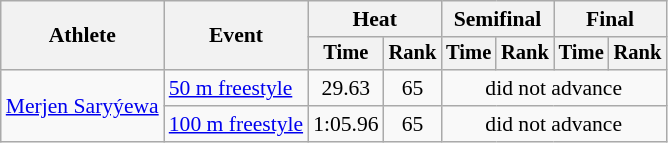<table class=wikitable style="font-size:90%">
<tr>
<th rowspan="2">Athlete</th>
<th rowspan="2">Event</th>
<th colspan="2">Heat</th>
<th colspan="2">Semifinal</th>
<th colspan="2">Final</th>
</tr>
<tr style="font-size:95%">
<th>Time</th>
<th>Rank</th>
<th>Time</th>
<th>Rank</th>
<th>Time</th>
<th>Rank</th>
</tr>
<tr align=center>
<td align=left rowspan=2><a href='#'>Merjen Saryýewa</a></td>
<td align=left><a href='#'>50 m freestyle</a></td>
<td>29.63</td>
<td>65</td>
<td colspan=4>did not advance</td>
</tr>
<tr align=center>
<td align=left><a href='#'>100 m freestyle</a></td>
<td>1:05.96</td>
<td>65</td>
<td colspan=4>did not advance</td>
</tr>
</table>
